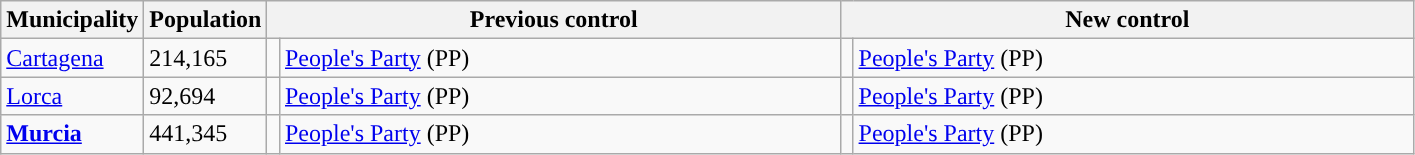<table class="wikitable sortable">
<tr>
<th>Municipality</th>
<th>Population</th>
<th colspan="2" style="width:375px;">Previous control</th>
<th colspan="2" style="width:375px;">New control</th>
</tr>
<tr>
<td><a href='#'>Cartagena</a></td>
<td>214,165</td>
<td width="1" style="color:inherit;background:"></td>
<td><a href='#'>People's Party</a> (PP)</td>
<td width="1" style="color:inherit;background:"></td>
<td><a href='#'>People's Party</a> (PP)</td>
</tr>
<tr>
<td><a href='#'>Lorca</a></td>
<td>92,694</td>
<td style="color:inherit;background:"></td>
<td><a href='#'>People's Party</a> (PP)</td>
<td style="color:inherit;background:"></td>
<td><a href='#'>People's Party</a> (PP)</td>
</tr>
<tr>
<td><strong><a href='#'>Murcia</a></strong></td>
<td>441,345</td>
<td style="color:inherit;background:"></td>
<td><a href='#'>People's Party</a> (PP)</td>
<td style="color:inherit;background:"></td>
<td><a href='#'>People's Party</a> (PP)</td>
</tr>
</table>
